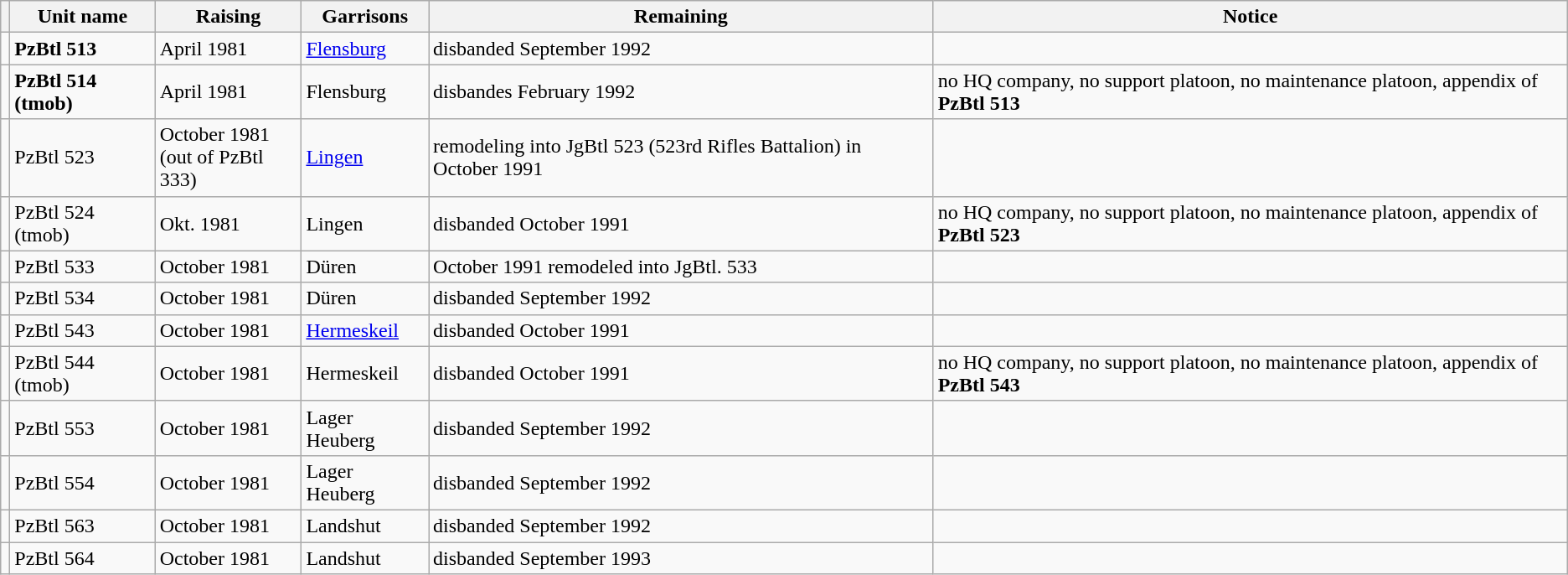<table class="wikitable">
<tr>
<th></th>
<th>Unit name</th>
<th>Raising</th>
<th>Garrisons</th>
<th>Remaining</th>
<th>Notice</th>
</tr>
<tr>
<td></td>
<td><strong>PzBtl 513</strong></td>
<td>April 1981</td>
<td><a href='#'>Flensburg</a></td>
<td>disbanded September 1992</td>
<td></td>
</tr>
<tr>
<td></td>
<td><strong>PzBtl 514 (tmob)</strong></td>
<td>April 1981</td>
<td>Flensburg</td>
<td>disbandes February 1992</td>
<td>no HQ company, no support platoon, no maintenance platoon, appendix of <strong>PzBtl 513</strong></td>
</tr>
<tr>
<td></td>
<td>PzBtl 523</td>
<td>October 1981<br>(out of PzBtl 333)</td>
<td><a href='#'>Lingen</a></td>
<td>remodeling into JgBtl 523 (523rd Rifles Battalion) in October 1991</td>
<td></td>
</tr>
<tr>
<td></td>
<td>PzBtl 524 (tmob)</td>
<td>Okt. 1981</td>
<td>Lingen</td>
<td>disbanded October 1991</td>
<td>no HQ company, no support platoon, no maintenance platoon, appendix of <strong>PzBtl 523</strong></td>
</tr>
<tr>
<td></td>
<td>PzBtl 533</td>
<td>October 1981</td>
<td>Düren</td>
<td>October 1991 remodeled into JgBtl. 533</td>
<td></td>
</tr>
<tr>
<td></td>
<td>PzBtl 534</td>
<td>October 1981</td>
<td>Düren</td>
<td>disbanded September 1992</td>
<td></td>
</tr>
<tr>
<td></td>
<td>PzBtl 543</td>
<td>October 1981</td>
<td><a href='#'>Hermeskeil</a></td>
<td>disbanded October 1991</td>
<td></td>
</tr>
<tr>
<td></td>
<td>PzBtl 544 (tmob)</td>
<td>October 1981</td>
<td>Hermeskeil</td>
<td>disbanded October 1991</td>
<td>no HQ company, no support platoon, no maintenance platoon, appendix of <strong>PzBtl 543</strong></td>
</tr>
<tr>
<td></td>
<td>PzBtl 553</td>
<td>October 1981</td>
<td>Lager Heuberg</td>
<td>disbanded September 1992</td>
<td></td>
</tr>
<tr>
<td></td>
<td>PzBtl 554</td>
<td>October 1981</td>
<td>Lager Heuberg</td>
<td>disbanded September 1992</td>
<td></td>
</tr>
<tr>
<td></td>
<td>PzBtl 563</td>
<td>October 1981</td>
<td>Landshut</td>
<td>disbanded September 1992</td>
<td></td>
</tr>
<tr>
<td></td>
<td>PzBtl 564</td>
<td>October 1981</td>
<td>Landshut</td>
<td>disbanded September 1993</td>
<td></td>
</tr>
</table>
